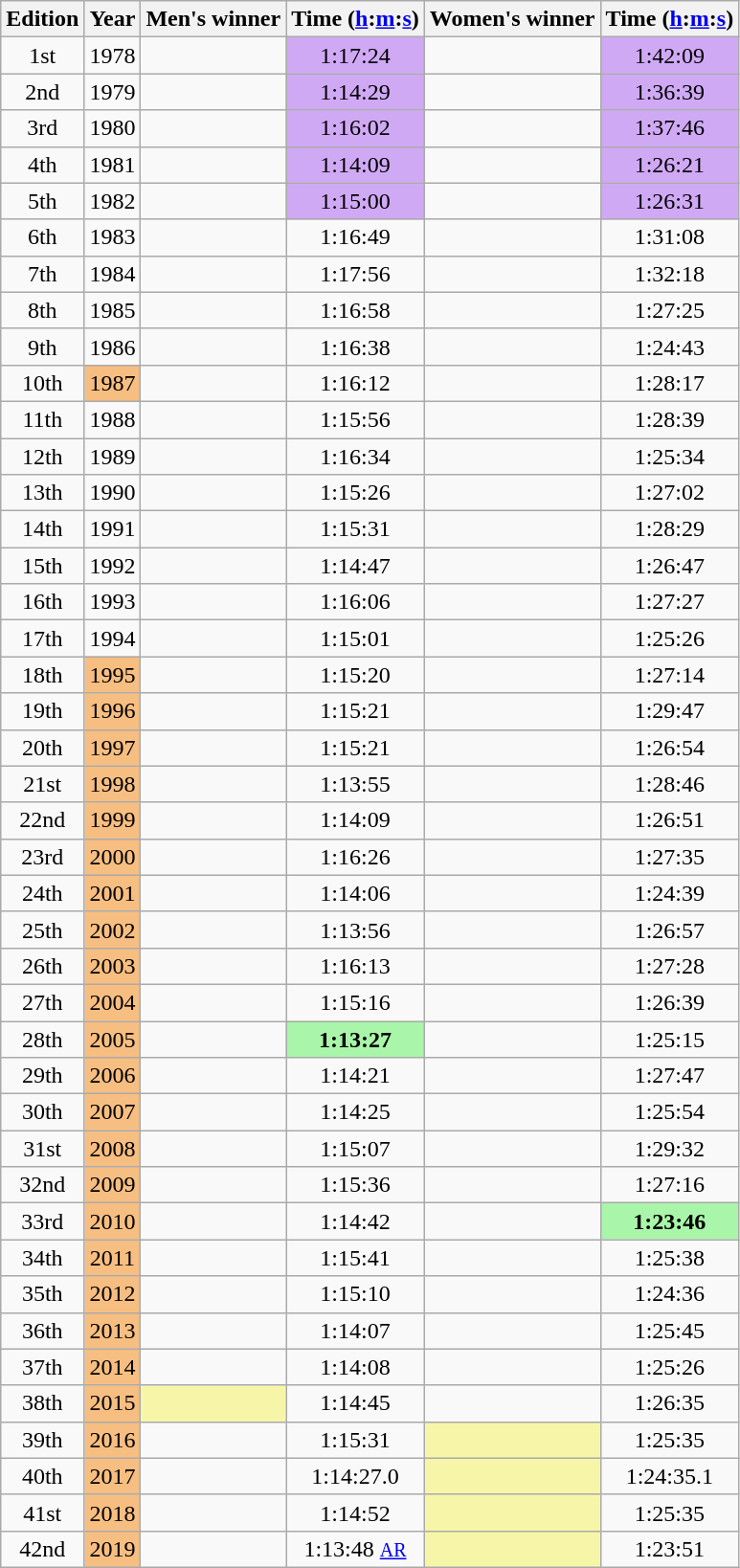<table class="wikitable sortable" style="text-align:center">
<tr>
<th class=unsortable>Edition</th>
<th>Year</th>
<th class=unsortable>Men's winner</th>
<th>Time (<a href='#'>h</a>:<a href='#'>m</a>:<a href='#'>s</a>)</th>
<th class=unsortable>Women's winner</th>
<th>Time (<a href='#'>h</a>:<a href='#'>m</a>:<a href='#'>s</a>)</th>
</tr>
<tr>
<td>1st</td>
<td>1978</td>
<td align=left></td>
<td bgcolor=#D0A9F5>1:17:24</td>
<td align=left></td>
<td bgcolor=#D0A9F5>1:42:09</td>
</tr>
<tr>
<td>2nd</td>
<td>1979</td>
<td align=left></td>
<td bgcolor=#D0A9F5>1:14:29</td>
<td align=left></td>
<td bgcolor=#D0A9F5>1:36:39</td>
</tr>
<tr>
<td>3rd</td>
<td>1980</td>
<td align=left></td>
<td bgcolor=#D0A9F5>1:16:02</td>
<td align=left></td>
<td bgcolor=#D0A9F5>1:37:46</td>
</tr>
<tr>
<td>4th</td>
<td>1981</td>
<td align=left></td>
<td bgcolor=#D0A9F5>1:14:09</td>
<td align=left></td>
<td bgcolor=#D0A9F5>1:26:21</td>
</tr>
<tr>
<td>5th</td>
<td>1982</td>
<td align=left></td>
<td bgcolor=#D0A9F5>1:15:00</td>
<td align=left></td>
<td bgcolor=#D0A9F5>1:26:31</td>
</tr>
<tr>
<td>6th</td>
<td>1983</td>
<td align=left></td>
<td>1:16:49</td>
<td align=left></td>
<td>1:31:08</td>
</tr>
<tr>
<td>7th</td>
<td>1984</td>
<td align=left></td>
<td>1:17:56</td>
<td align=left></td>
<td>1:32:18</td>
</tr>
<tr>
<td>8th</td>
<td>1985</td>
<td align=left></td>
<td>1:16:58</td>
<td align=left></td>
<td>1:27:25</td>
</tr>
<tr>
<td>9th</td>
<td>1986</td>
<td align=left></td>
<td>1:16:38</td>
<td align=left></td>
<td>1:24:43</td>
</tr>
<tr>
<td>10th</td>
<td bgcolor=#F7BE81>1987</td>
<td align=left></td>
<td>1:16:12</td>
<td align=left></td>
<td>1:28:17</td>
</tr>
<tr>
<td>11th</td>
<td>1988</td>
<td align=left></td>
<td>1:15:56</td>
<td align=left></td>
<td>1:28:39</td>
</tr>
<tr>
<td>12th</td>
<td>1989</td>
<td align=left></td>
<td>1:16:34</td>
<td align=left></td>
<td>1:25:34</td>
</tr>
<tr>
<td>13th</td>
<td>1990</td>
<td align=left></td>
<td>1:15:26</td>
<td align=left></td>
<td>1:27:02</td>
</tr>
<tr>
<td>14th</td>
<td>1991</td>
<td align=left></td>
<td>1:15:31</td>
<td align=left></td>
<td>1:28:29</td>
</tr>
<tr>
<td>15th</td>
<td>1992</td>
<td align=left></td>
<td>1:14:47</td>
<td align=left></td>
<td>1:26:47</td>
</tr>
<tr>
<td>16th</td>
<td>1993</td>
<td align=left></td>
<td>1:16:06</td>
<td align=left></td>
<td>1:27:27</td>
</tr>
<tr>
<td>17th</td>
<td>1994</td>
<td align=left></td>
<td>1:15:01</td>
<td align=left></td>
<td>1:25:26</td>
</tr>
<tr>
<td>18th</td>
<td bgcolor=#F7BE81>1995</td>
<td align=left></td>
<td>1:15:20</td>
<td align=left></td>
<td>1:27:14</td>
</tr>
<tr>
<td>19th</td>
<td bgcolor=#F7BE81>1996</td>
<td align=left></td>
<td>1:15:21</td>
<td align=left></td>
<td>1:29:47</td>
</tr>
<tr>
<td>20th</td>
<td bgcolor=#F7BE81>1997</td>
<td align=left></td>
<td>1:15:21</td>
<td align=left></td>
<td>1:26:54</td>
</tr>
<tr>
<td>21st</td>
<td bgcolor=#F7BE81>1998</td>
<td align=left></td>
<td>1:13:55</td>
<td align=left></td>
<td>1:28:46</td>
</tr>
<tr>
<td>22nd</td>
<td bgcolor=#F7BE81>1999</td>
<td align=left></td>
<td>1:14:09</td>
<td align=left></td>
<td>1:26:51</td>
</tr>
<tr>
<td>23rd</td>
<td bgcolor=#F7BE81>2000</td>
<td align=left></td>
<td>1:16:26</td>
<td align=left></td>
<td>1:27:35</td>
</tr>
<tr>
<td>24th</td>
<td bgcolor=#F7BE81>2001</td>
<td align=left></td>
<td>1:14:06</td>
<td align=left></td>
<td>1:24:39</td>
</tr>
<tr>
<td>25th</td>
<td bgcolor=#F7BE81>2002</td>
<td align=left></td>
<td>1:13:56</td>
<td align=left></td>
<td>1:26:57</td>
</tr>
<tr>
<td>26th</td>
<td bgcolor=#F7BE81>2003</td>
<td align=left></td>
<td>1:16:13</td>
<td align=left></td>
<td>1:27:28</td>
</tr>
<tr>
<td>27th</td>
<td bgcolor=#F7BE81>2004</td>
<td align=left></td>
<td>1:15:16</td>
<td align=left></td>
<td>1:26:39</td>
</tr>
<tr>
<td>28th</td>
<td bgcolor=#F7BE81>2005</td>
<td align=left></td>
<td bgcolor=#A9F5A9><strong>1:13:27</strong></td>
<td align=left></td>
<td>1:25:15</td>
</tr>
<tr>
<td>29th</td>
<td bgcolor=#F7BE81>2006</td>
<td align=left></td>
<td>1:14:21</td>
<td align=left></td>
<td>1:27:47</td>
</tr>
<tr>
<td>30th</td>
<td bgcolor=#F7BE81>2007</td>
<td align=left></td>
<td>1:14:25</td>
<td align=left></td>
<td>1:25:54</td>
</tr>
<tr>
<td>31st</td>
<td bgcolor=#F7BE81>2008</td>
<td align=left></td>
<td>1:15:07</td>
<td align=left></td>
<td>1:29:32</td>
</tr>
<tr>
<td>32nd</td>
<td bgcolor=#F7BE81>2009</td>
<td align=left></td>
<td>1:15:36</td>
<td align=left></td>
<td>1:27:16</td>
</tr>
<tr>
<td>33rd</td>
<td bgcolor=#F7BE81>2010</td>
<td align=left></td>
<td>1:14:42</td>
<td align=left></td>
<td bgcolor=#A9F5A9><strong>1:23:46</strong></td>
</tr>
<tr>
<td>34th</td>
<td bgcolor=#F7BE81>2011</td>
<td align=left></td>
<td>1:15:41</td>
<td align=left></td>
<td>1:25:38</td>
</tr>
<tr>
<td>35th</td>
<td bgcolor=#F7BE81>2012</td>
<td align=left></td>
<td>1:15:10</td>
<td align=left></td>
<td>1:24:36</td>
</tr>
<tr>
<td>36th</td>
<td bgcolor=#F7BE81>2013</td>
<td align=left></td>
<td>1:14:07</td>
<td align=left></td>
<td>1:25:45</td>
</tr>
<tr>
<td>37th</td>
<td bgcolor=#F7BE81>2014</td>
<td align=left></td>
<td>1:14:08</td>
<td align=left></td>
<td>1:25:26</td>
</tr>
<tr>
<td>38th</td>
<td bgcolor=#F7BE81>2015</td>
<td align="left" bgcolor="#F7F6A8"></td>
<td>1:14:45</td>
<td align=left></td>
<td>1:26:35</td>
</tr>
<tr>
<td>39th</td>
<td bgcolor=#F7BE81>2016</td>
<td align=left></td>
<td>1:15:31</td>
<td align="left" bgcolor="#F7F6A8"></td>
<td>1:25:35</td>
</tr>
<tr>
<td>40th</td>
<td bgcolor=#F7BE81>2017</td>
<td align=left></td>
<td>1:14:27.0</td>
<td align="left" bgcolor="#F7F6A8"></td>
<td>1:24:35.1</td>
</tr>
<tr>
<td>41st</td>
<td bgcolor=#F7BE81>2018</td>
<td align=left></td>
<td>1:14:52</td>
<td align="left" bgcolor="#F7F6A8"></td>
<td>1:25:35</td>
</tr>
<tr>
<td>42nd</td>
<td bgcolor=#F7BE81>2019</td>
<td align=left></td>
<td>1:13:48 <small><a href='#'>AR</a></small></td>
<td align="left" bgcolor="#F7F6A8"></td>
<td>1:23:51</td>
</tr>
</table>
